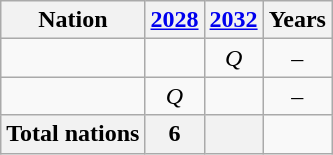<table class="wikitable" style="text-align:center">
<tr>
<th>Nation</th>
<th><a href='#'>2028</a></th>
<th><a href='#'>2032</a></th>
<th>Years</th>
</tr>
<tr>
<td align=left><strong></strong></td>
<td></td>
<td><em>Q</em></td>
<td>–</td>
</tr>
<tr>
<td align=left><strong></strong></td>
<td><em>Q</em></td>
<td></td>
<td>–</td>
</tr>
<tr>
<th align=left><strong>Total nations</strong></th>
<th>6</th>
<th></th>
</tr>
</table>
